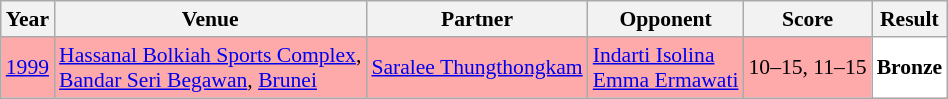<table class="sortable wikitable" style="font-size: 90%;">
<tr>
<th>Year</th>
<th>Venue</th>
<th>Partner</th>
<th>Opponent</th>
<th>Score</th>
<th>Result</th>
</tr>
<tr style="background:#FFAAAA">
<td align="center"><a href='#'>1999</a></td>
<td align="left"><a href='#'>Hassanal Bolkiah Sports Complex</a>, <br> <a href='#'>Bandar Seri Begawan</a>, <a href='#'>Brunei</a></td>
<td align="left"> <a href='#'>Saralee Thungthongkam</a></td>
<td align="left"> <a href='#'>Indarti Isolina</a> <br>  <a href='#'>Emma Ermawati</a></td>
<td align="left">10–15, 11–15</td>
<td style="text-align:left; background:white"> <strong>Bronze</strong></td>
</tr>
</table>
